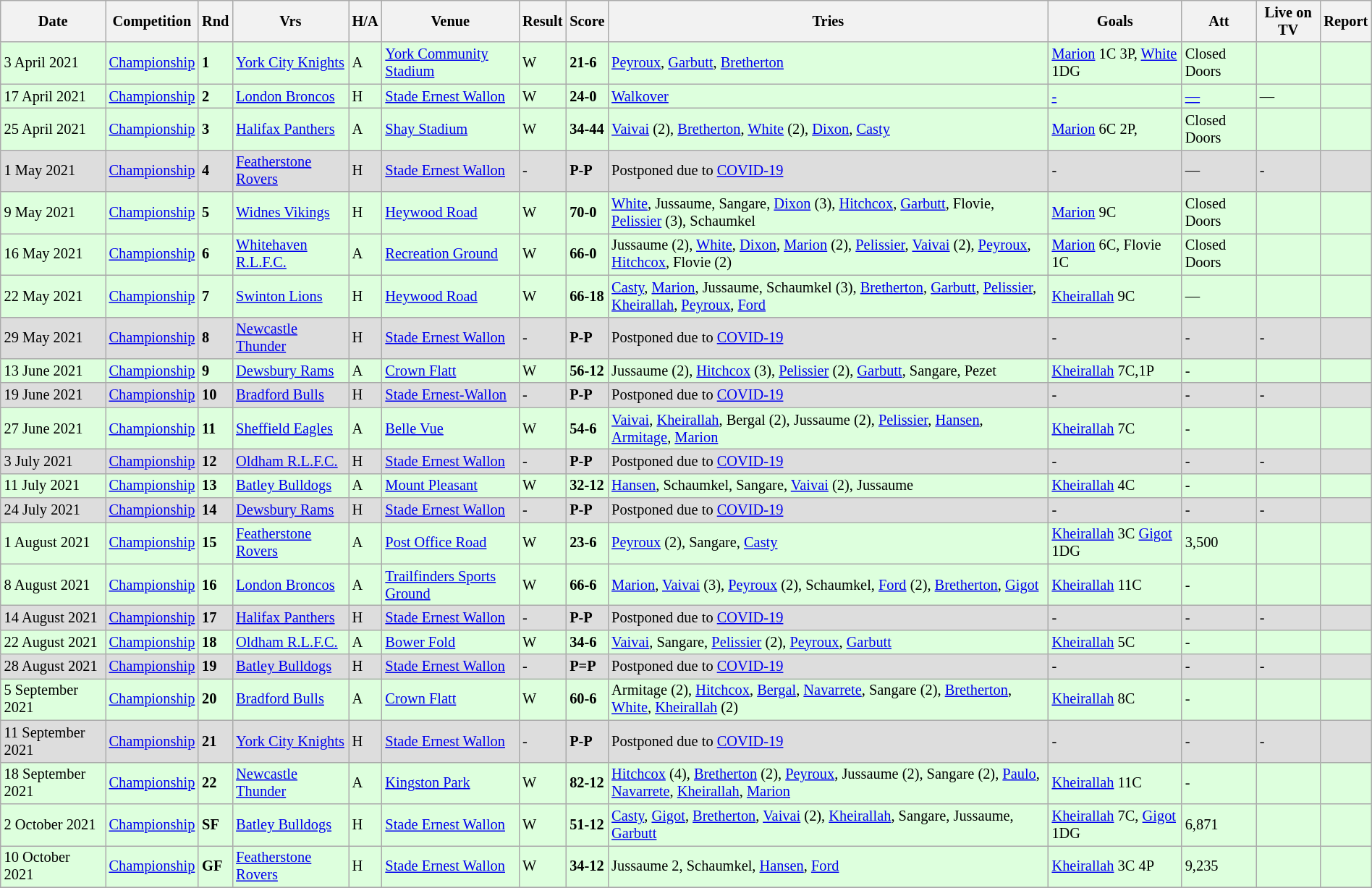<table class="wikitable"  style="font-size:85%; width:100%;">
<tr>
<th>Date</th>
<th>Competition</th>
<th>Rnd</th>
<th>Vrs</th>
<th>H/A</th>
<th>Venue</th>
<th>Result</th>
<th>Score</th>
<th>Tries</th>
<th>Goals</th>
<th>Att</th>
<th>Live on TV</th>
<th>Report</th>
</tr>
<tr style="background:#ddffdd;" width=20 | >
<td>3 April 2021</td>
<td><a href='#'>Championship</a></td>
<td><strong>1</strong></td>
<td><a href='#'>York City Knights</a></td>
<td>A</td>
<td><a href='#'>York Community Stadium</a></td>
<td>W</td>
<td><strong>21-6</strong></td>
<td><a href='#'>Peyroux</a>, <a href='#'>Garbutt</a>, <a href='#'>Bretherton</a></td>
<td><a href='#'>Marion</a> 1C 3P, <a href='#'>White</a> 1DG</td>
<td>Closed Doors</td>
<td></td>
<td></td>
</tr>
<tr style="background:#ddffdd;" width=20 | >
<td>17 April 2021</td>
<td><a href='#'>Championship</a></td>
<td><strong>2</strong></td>
<td><a href='#'>London Broncos</a></td>
<td>H</td>
<td><a href='#'>Stade Ernest Wallon</a></td>
<td>W</td>
<td><strong>24-0</strong></td>
<td><a href='#'>Walkover</a></td>
<td><a href='#'>- </a></td>
<td><a href='#'>— </a></td>
<td>—</td>
<td></td>
</tr>
<tr style="background:#ddffdd;" width=20 | >
<td>25 April 2021</td>
<td><a href='#'>Championship</a></td>
<td><strong>3</strong></td>
<td><a href='#'>Halifax Panthers</a></td>
<td>A</td>
<td><a href='#'>Shay Stadium</a></td>
<td>W</td>
<td><strong>34-44</strong></td>
<td><a href='#'>Vaivai</a> (2), <a href='#'>Bretherton</a>, <a href='#'>White</a> (2), <a href='#'>Dixon</a>, <a href='#'>Casty</a></td>
<td><a href='#'>Marion</a> 6C 2P,</td>
<td>Closed Doors</td>
<td></td>
<td></td>
</tr>
<tr style="background:#ddd;" width=20 | >
<td>1 May 2021</td>
<td><a href='#'>Championship</a></td>
<td><strong>4</strong></td>
<td><a href='#'>Featherstone Rovers</a></td>
<td>H</td>
<td><a href='#'>Stade Ernest Wallon</a></td>
<td>-</td>
<td><strong>P-P</strong></td>
<td>Postponed due to <a href='#'>COVID-19</a></td>
<td>-</td>
<td>—</td>
<td>-</td>
<td></td>
</tr>
<tr style="background:#ddffdd;" width=20 | >
<td>9 May 2021</td>
<td><a href='#'>Championship</a></td>
<td><strong>5</strong></td>
<td><a href='#'>Widnes Vikings</a></td>
<td>H</td>
<td><a href='#'>Heywood Road</a></td>
<td>W</td>
<td><strong>70-0</strong></td>
<td><a href='#'>White</a>, Jussaume, Sangare, <a href='#'>Dixon</a> (3), <a href='#'>Hitchcox</a>, <a href='#'>Garbutt</a>, Flovie, <a href='#'>Pelissier</a> (3), Schaumkel</td>
<td><a href='#'>Marion</a> 9C</td>
<td>Closed Doors</td>
<td></td>
<td></td>
</tr>
<tr style="background:#ddffdd;" width=20 | >
<td>16 May 2021</td>
<td><a href='#'>Championship</a></td>
<td><strong>6</strong></td>
<td><a href='#'>Whitehaven R.L.F.C.</a></td>
<td>A</td>
<td><a href='#'>Recreation Ground</a></td>
<td>W</td>
<td><strong>66-0</strong></td>
<td>Jussaume (2), <a href='#'>White</a>, <a href='#'>Dixon</a>, <a href='#'>Marion</a> (2), <a href='#'>Pelissier</a>, <a href='#'>Vaivai</a> (2), <a href='#'>Peyroux</a>, <a href='#'>Hitchcox</a>, Flovie (2)</td>
<td><a href='#'>Marion</a> 6C, Flovie 1C</td>
<td>Closed Doors</td>
<td></td>
<td></td>
</tr>
<tr style="background:#ddffdd;" width=20 | >
<td>22 May 2021</td>
<td><a href='#'>Championship</a></td>
<td><strong>7</strong></td>
<td><a href='#'>Swinton Lions</a></td>
<td>H</td>
<td><a href='#'>Heywood Road</a></td>
<td>W</td>
<td><strong>66-18</strong></td>
<td><a href='#'>Casty</a>, <a href='#'>Marion</a>, Jussaume, Schaumkel (3), <a href='#'>Bretherton</a>, <a href='#'>Garbutt</a>, <a href='#'>Pelissier</a>, <a href='#'>Kheirallah</a>, <a href='#'>Peyroux</a>, <a href='#'>Ford</a></td>
<td><a href='#'>Kheirallah</a> 9C</td>
<td>—</td>
<td></td>
<td></td>
</tr>
<tr style="background:#ddd;" width=20 | >
<td>29 May 2021</td>
<td><a href='#'>Championship</a></td>
<td><strong>8</strong></td>
<td><a href='#'>Newcastle Thunder</a></td>
<td>H</td>
<td><a href='#'>Stade Ernest Wallon</a></td>
<td>-</td>
<td><strong>P-P</strong></td>
<td>Postponed due to <a href='#'>COVID-19</a></td>
<td>-</td>
<td>-</td>
<td>-</td>
<td></td>
</tr>
<tr style="background:#ddffdd;" width=20 | >
<td>13 June 2021</td>
<td><a href='#'>Championship</a></td>
<td><strong>9</strong></td>
<td><a href='#'>Dewsbury Rams</a></td>
<td>A</td>
<td><a href='#'>Crown Flatt</a></td>
<td>W</td>
<td><strong>56-12</strong></td>
<td>Jussaume (2), <a href='#'>Hitchcox</a> (3), <a href='#'>Pelissier</a> (2), <a href='#'>Garbutt</a>, Sangare, Pezet</td>
<td><a href='#'>Kheirallah</a> 7C,1P</td>
<td>-</td>
<td></td>
<td></td>
</tr>
<tr style="background:#ddd;" width=20 | >
<td>19 June 2021</td>
<td><a href='#'>Championship</a></td>
<td><strong>10</strong></td>
<td><a href='#'>Bradford Bulls</a></td>
<td>H</td>
<td><a href='#'>Stade Ernest-Wallon</a></td>
<td>-</td>
<td><strong>P-P</strong></td>
<td>Postponed due to <a href='#'>COVID-19</a></td>
<td>-</td>
<td>-</td>
<td>-</td>
<td></td>
</tr>
<tr style="background:#ddffdd;" width=20 | >
<td>27 June 2021</td>
<td><a href='#'>Championship</a></td>
<td><strong>11</strong></td>
<td><a href='#'>Sheffield Eagles</a></td>
<td>A</td>
<td><a href='#'>Belle Vue</a></td>
<td>W</td>
<td><strong>54-6</strong></td>
<td><a href='#'>Vaivai</a>, <a href='#'>Kheirallah</a>, Bergal (2), Jussaume (2), <a href='#'>Pelissier</a>, <a href='#'>Hansen</a>, <a href='#'>Armitage</a>, <a href='#'>Marion</a></td>
<td><a href='#'>Kheirallah</a> 7C</td>
<td>-</td>
<td></td>
<td></td>
</tr>
<tr style="background:#ddd;" width=20 | >
<td>3 July 2021</td>
<td><a href='#'>Championship</a></td>
<td><strong>12</strong></td>
<td><a href='#'>Oldham R.L.F.C.</a></td>
<td>H</td>
<td><a href='#'>Stade Ernest Wallon</a></td>
<td>-</td>
<td><strong>P-P</strong></td>
<td>Postponed due to <a href='#'>COVID-19</a></td>
<td>-</td>
<td>-</td>
<td>-</td>
<td></td>
</tr>
<tr style="background:#ddffdd;" width=20 | >
<td>11 July 2021</td>
<td><a href='#'>Championship</a></td>
<td><strong>13</strong></td>
<td><a href='#'>Batley Bulldogs</a></td>
<td>A</td>
<td><a href='#'>Mount Pleasant</a></td>
<td>W</td>
<td><strong>32-12</strong></td>
<td><a href='#'>Hansen</a>, Schaumkel, Sangare, <a href='#'>Vaivai</a> (2), Jussaume</td>
<td><a href='#'>Kheirallah</a> 4C</td>
<td>-</td>
<td></td>
<td></td>
</tr>
<tr style="background:#ddd;" width=20 | >
<td>24 July 2021</td>
<td><a href='#'>Championship</a></td>
<td><strong>14</strong></td>
<td><a href='#'>Dewsbury Rams</a></td>
<td>H</td>
<td><a href='#'>Stade Ernest Wallon</a></td>
<td>-</td>
<td><strong>P-P</strong></td>
<td>Postponed due to <a href='#'>COVID-19</a></td>
<td>-</td>
<td>-</td>
<td>-</td>
<td></td>
</tr>
<tr style="background:#ddffdd;" width=20 | >
<td>1 August 2021</td>
<td><a href='#'>Championship</a></td>
<td><strong>15</strong></td>
<td><a href='#'>Featherstone Rovers</a></td>
<td>A</td>
<td><a href='#'>Post Office Road</a></td>
<td>W</td>
<td><strong>23-6</strong></td>
<td><a href='#'>Peyroux</a> (2), Sangare, <a href='#'>Casty</a></td>
<td><a href='#'>Kheirallah</a> 3C <a href='#'>Gigot</a> 1DG</td>
<td>3,500</td>
<td></td>
<td></td>
</tr>
<tr style="background:#ddffdd;" width=20 | >
<td>8 August 2021</td>
<td><a href='#'>Championship</a></td>
<td><strong>16</strong></td>
<td><a href='#'>London Broncos</a></td>
<td>A</td>
<td><a href='#'>Trailfinders Sports Ground</a></td>
<td>W</td>
<td><strong>66-6</strong></td>
<td><a href='#'>Marion</a>, <a href='#'>Vaivai</a> (3), <a href='#'>Peyroux</a> (2), Schaumkel, <a href='#'>Ford</a> (2), <a href='#'>Bretherton</a>, <a href='#'>Gigot</a></td>
<td><a href='#'>Kheirallah</a> 11C</td>
<td>-</td>
<td></td>
<td></td>
</tr>
<tr style="background:#ddd;" width=20 | >
<td>14 August 2021</td>
<td><a href='#'>Championship</a></td>
<td><strong>17</strong></td>
<td><a href='#'>Halifax Panthers</a></td>
<td>H</td>
<td><a href='#'>Stade Ernest Wallon</a></td>
<td>-</td>
<td><strong>P-P</strong></td>
<td>Postponed due to <a href='#'>COVID-19</a></td>
<td>-</td>
<td>-</td>
<td>-</td>
<td></td>
</tr>
<tr style="background:#ddffdd;" width=20 | >
<td>22 August 2021</td>
<td><a href='#'>Championship</a></td>
<td><strong>18</strong></td>
<td><a href='#'>Oldham R.L.F.C.</a></td>
<td>A</td>
<td><a href='#'>Bower Fold</a></td>
<td>W</td>
<td><strong>34-6</strong></td>
<td><a href='#'>Vaivai</a>, Sangare, <a href='#'>Pelissier</a> (2), <a href='#'>Peyroux</a>, <a href='#'>Garbutt</a></td>
<td><a href='#'>Kheirallah</a> 5C</td>
<td>-</td>
<td></td>
<td></td>
</tr>
<tr style="background:#ddd;" width=20 | >
<td>28 August 2021</td>
<td><a href='#'>Championship</a></td>
<td><strong>19</strong></td>
<td><a href='#'>Batley Bulldogs</a></td>
<td>H</td>
<td><a href='#'>Stade Ernest Wallon</a></td>
<td>-</td>
<td><strong>P=P</strong></td>
<td>Postponed due to <a href='#'>COVID-19</a></td>
<td>-</td>
<td>-</td>
<td>-</td>
<td></td>
</tr>
<tr style="background:#ddffdd;" width=20 | >
<td>5 September 2021</td>
<td><a href='#'>Championship</a></td>
<td><strong>20</strong></td>
<td><a href='#'>Bradford Bulls</a></td>
<td>A</td>
<td><a href='#'>Crown Flatt</a></td>
<td>W</td>
<td><strong>60-6</strong></td>
<td>Armitage (2), <a href='#'>Hitchcox</a>, <a href='#'>Bergal</a>, <a href='#'>Navarrete</a>, Sangare (2), <a href='#'>Bretherton</a>, <a href='#'>White</a>, <a href='#'>Kheirallah</a> (2)</td>
<td><a href='#'>Kheirallah</a> 8C</td>
<td>-</td>
<td></td>
<td></td>
</tr>
<tr style="background:#ddd;" width=20 | >
<td>11 September 2021</td>
<td><a href='#'>Championship</a></td>
<td><strong>21</strong></td>
<td><a href='#'>York City Knights</a></td>
<td>H</td>
<td><a href='#'>Stade Ernest Wallon</a></td>
<td>-</td>
<td><strong>P-P</strong></td>
<td>Postponed due to <a href='#'>COVID-19</a></td>
<td>-</td>
<td>-</td>
<td>-</td>
<td></td>
</tr>
<tr style="background:#ddffdd;" width=20 | >
<td>18 September 2021</td>
<td><a href='#'>Championship</a></td>
<td><strong>22</strong></td>
<td><a href='#'>Newcastle Thunder</a></td>
<td>A</td>
<td><a href='#'>Kingston Park</a></td>
<td>W</td>
<td><strong>82-12</strong></td>
<td><a href='#'>Hitchcox</a> (4), <a href='#'>Bretherton</a> (2), <a href='#'>Peyroux</a>, Jussaume (2), Sangare (2), <a href='#'>Paulo</a>, <a href='#'>Navarrete</a>, <a href='#'>Kheirallah</a>, <a href='#'>Marion</a></td>
<td><a href='#'>Kheirallah</a> 11C</td>
<td>-</td>
<td></td>
<td></td>
</tr>
<tr style="background:#ddffdd;" width=20 | >
<td>2 October 2021</td>
<td><a href='#'>Championship</a></td>
<td><strong>SF</strong></td>
<td><a href='#'>Batley Bulldogs</a></td>
<td>H</td>
<td><a href='#'>Stade Ernest Wallon</a></td>
<td>W</td>
<td><strong>51-12</strong></td>
<td><a href='#'>Casty</a>, <a href='#'>Gigot</a>, <a href='#'>Bretherton</a>, <a href='#'>Vaivai</a> (2), <a href='#'>Kheirallah</a>, Sangare, Jussaume, <a href='#'>Garbutt</a></td>
<td><a href='#'>Kheirallah</a> 7C, <a href='#'>Gigot</a> 1DG</td>
<td>6,871</td>
<td></td>
<td></td>
</tr>
<tr style="background:#ddffdd;" width=20 | >
<td>10 October 2021</td>
<td><a href='#'>Championship</a></td>
<td><strong>GF</strong></td>
<td><a href='#'>Featherstone Rovers</a></td>
<td>H</td>
<td><a href='#'>Stade Ernest Wallon</a></td>
<td>W</td>
<td><strong>34-12</strong></td>
<td>Jussaume 2, Schaumkel, <a href='#'>Hansen</a>, <a href='#'>Ford</a></td>
<td><a href='#'>Kheirallah</a> 3C 4P</td>
<td>9,235</td>
<td></td>
<td></td>
</tr>
<tr>
</tr>
</table>
